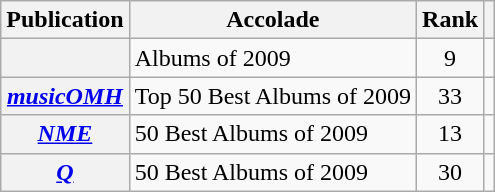<table class="wikitable sortable plainrowheaders">
<tr>
<th scope="col">Publication</th>
<th scope="col">Accolade</th>
<th scope="col">Rank</th>
<th scope="col" class="unsortable"></th>
</tr>
<tr>
<th scope="row"><em></em></th>
<td>Albums of 2009</td>
<td align="center">9</td>
<td align="center"></td>
</tr>
<tr>
<th scope="row"><em><a href='#'>musicOMH</a></em></th>
<td>Top 50 Best Albums of 2009</td>
<td align="center">33</td>
<td align="center"></td>
</tr>
<tr>
<th scope="row"><em><a href='#'>NME</a></em></th>
<td>50 Best Albums of 2009</td>
<td align="center">13</td>
<td align="center"></td>
</tr>
<tr>
<th scope="row"><em><a href='#'>Q</a></em></th>
<td>50 Best Albums of 2009</td>
<td align="center">30</td>
<td align="center"></td>
</tr>
</table>
